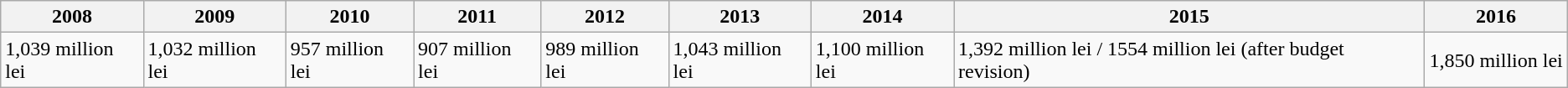<table class="wikitable">
<tr>
<th>2008</th>
<th>2009</th>
<th>2010</th>
<th>2011</th>
<th>2012</th>
<th>2013</th>
<th>2014</th>
<th>2015</th>
<th>2016</th>
</tr>
<tr>
<td>1,039 million lei</td>
<td>1,032 million lei</td>
<td>957 million lei</td>
<td>907 million lei</td>
<td>989 million lei</td>
<td>1,043 million lei</td>
<td>1,100 million lei</td>
<td>1,392 million lei / 1554 million lei (after budget revision)</td>
<td>1,850 million lei</td>
</tr>
</table>
